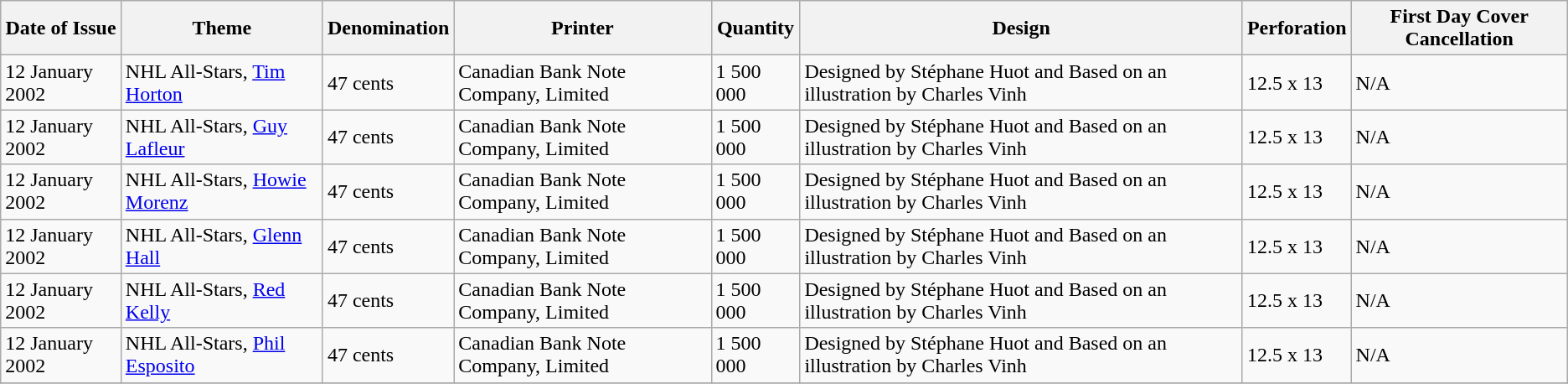<table class="wikitable sortable">
<tr>
<th>Date of Issue</th>
<th>Theme</th>
<th>Denomination</th>
<th>Printer</th>
<th>Quantity</th>
<th>Design</th>
<th>Perforation</th>
<th>First Day Cover Cancellation</th>
</tr>
<tr>
<td>12 January 2002</td>
<td>NHL All-Stars, <a href='#'>Tim Horton</a></td>
<td>47 cents</td>
<td>Canadian Bank Note Company, Limited</td>
<td>1 500 000</td>
<td>Designed by Stéphane Huot and Based on an illustration by Charles Vinh</td>
<td>12.5 x 13</td>
<td>N/A</td>
</tr>
<tr>
<td>12 January 2002</td>
<td>NHL All-Stars, <a href='#'>Guy Lafleur</a></td>
<td>47 cents</td>
<td>Canadian Bank Note Company, Limited</td>
<td>1 500 000</td>
<td>Designed by Stéphane Huot and Based on an illustration by Charles Vinh</td>
<td>12.5 x 13</td>
<td>N/A</td>
</tr>
<tr>
<td>12 January 2002</td>
<td>NHL All-Stars, <a href='#'>Howie Morenz</a></td>
<td>47 cents</td>
<td>Canadian Bank Note Company, Limited</td>
<td>1 500 000</td>
<td>Designed by Stéphane Huot and Based on an illustration by Charles Vinh</td>
<td>12.5 x 13</td>
<td>N/A</td>
</tr>
<tr>
<td>12 January 2002</td>
<td>NHL All-Stars, <a href='#'>Glenn Hall</a></td>
<td>47 cents</td>
<td>Canadian Bank Note Company, Limited</td>
<td>1 500 000</td>
<td>Designed by Stéphane Huot and Based on an illustration by Charles Vinh</td>
<td>12.5 x 13</td>
<td>N/A</td>
</tr>
<tr>
<td>12 January 2002</td>
<td>NHL All-Stars, <a href='#'>Red Kelly</a></td>
<td>47 cents</td>
<td>Canadian Bank Note Company, Limited</td>
<td>1 500 000</td>
<td>Designed by Stéphane Huot and Based on an illustration by Charles Vinh</td>
<td>12.5 x 13</td>
<td>N/A</td>
</tr>
<tr>
<td>12 January 2002</td>
<td>NHL All-Stars, <a href='#'>Phil Esposito</a></td>
<td>47 cents</td>
<td>Canadian Bank Note Company, Limited</td>
<td>1 500 000</td>
<td>Designed by Stéphane Huot and Based on an illustration by Charles Vinh</td>
<td>12.5 x 13</td>
<td>N/A</td>
</tr>
<tr>
</tr>
</table>
